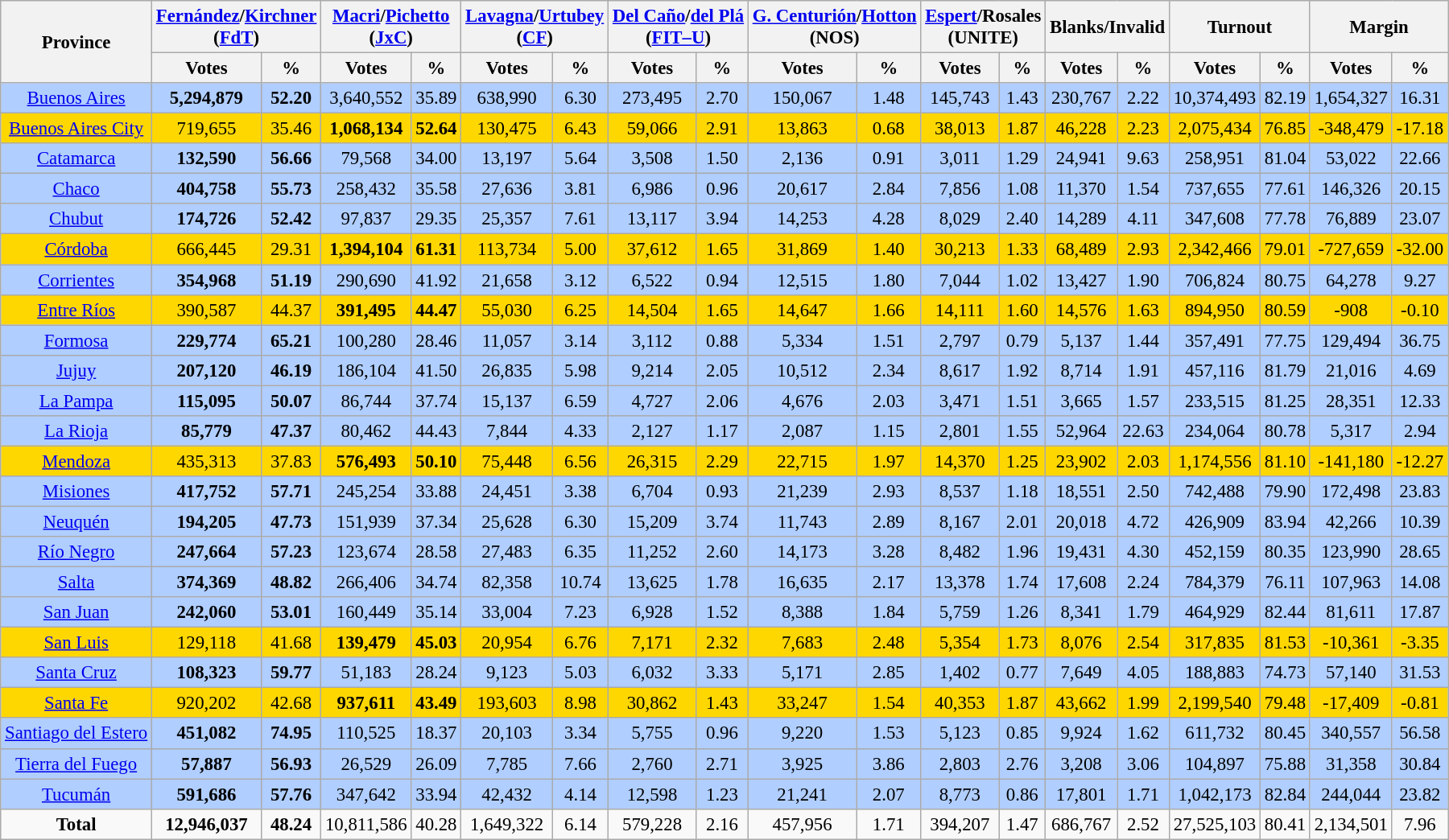<table class="wikitable sortable" style="text-align: center; font-size: 95%;">
<tr>
<th rowspan="2">Province</th>
<th colspan="2"><a href='#'>Fernández</a>/<a href='#'>Kirchner</a><br>(<a href='#'>FdT</a>)</th>
<th colspan="2"><a href='#'>Macri</a>/<a href='#'>Pichetto</a><br>(<a href='#'>JxC</a>)</th>
<th colspan="2"><a href='#'>Lavagna</a>/<a href='#'>Urtubey</a><br>(<a href='#'>CF</a>)</th>
<th colspan="2"><a href='#'>Del Caño</a>/<a href='#'>del Plá</a><br>(<a href='#'>FIT–U</a>)</th>
<th colspan="2"><a href='#'>G. Centurión</a>/<a href='#'>Hotton</a><br>(NOS)</th>
<th colspan="2"><a href='#'>Espert</a>/Rosales<br>(UNITE)</th>
<th colspan="2">Blanks/Invalid</th>
<th colspan="2">Turnout</th>
<th colspan="2">Margin</th>
</tr>
<tr>
<th>Votes</th>
<th>%</th>
<th>Votes</th>
<th>%</th>
<th>Votes</th>
<th>%</th>
<th>Votes</th>
<th>%</th>
<th>Votes</th>
<th>%</th>
<th>Votes</th>
<th>%</th>
<th>Votes</th>
<th>%</th>
<th>Votes</th>
<th>%</th>
<th>Votes</th>
<th>%</th>
</tr>
<tr bgcolor=#B0CEFF>
<td><a href='#'>Buenos Aires</a></td>
<td><strong>5,294,879</strong></td>
<td><strong>52.20</strong></td>
<td>3,640,552</td>
<td>35.89</td>
<td>638,990</td>
<td>6.30</td>
<td>273,495</td>
<td>2.70</td>
<td>150,067</td>
<td>1.48</td>
<td>145,743</td>
<td>1.43</td>
<td>230,767</td>
<td>2.22</td>
<td>10,374,493</td>
<td>82.19</td>
<td>1,654,327</td>
<td>16.31</td>
</tr>
<tr bgcolor=gold>
<td><a href='#'>Buenos Aires City</a></td>
<td>719,655</td>
<td>35.46</td>
<td><strong>1,068,134</strong></td>
<td><strong>52.64</strong></td>
<td>130,475</td>
<td>6.43</td>
<td>59,066</td>
<td>2.91</td>
<td>13,863</td>
<td>0.68</td>
<td>38,013</td>
<td>1.87</td>
<td>46,228</td>
<td>2.23</td>
<td>2,075,434</td>
<td>76.85</td>
<td>-348,479</td>
<td>-17.18</td>
</tr>
<tr bgcolor=#B0CEFF>
<td><a href='#'>Catamarca</a></td>
<td><strong>132,590</strong></td>
<td><strong>56.66</strong></td>
<td>79,568</td>
<td>34.00</td>
<td>13,197</td>
<td>5.64</td>
<td>3,508</td>
<td>1.50</td>
<td>2,136</td>
<td>0.91</td>
<td>3,011</td>
<td>1.29</td>
<td>24,941</td>
<td>9.63</td>
<td>258,951</td>
<td>81.04</td>
<td>53,022</td>
<td>22.66</td>
</tr>
<tr bgcolor=#B0CEFF>
<td><a href='#'>Chaco</a></td>
<td><strong>404,758</strong></td>
<td><strong>55.73</strong></td>
<td>258,432</td>
<td>35.58</td>
<td>27,636</td>
<td>3.81</td>
<td>6,986</td>
<td>0.96</td>
<td>20,617</td>
<td>2.84</td>
<td>7,856</td>
<td>1.08</td>
<td>11,370</td>
<td>1.54</td>
<td>737,655</td>
<td>77.61</td>
<td>146,326</td>
<td>20.15</td>
</tr>
<tr bgcolor=#B0CEFF>
<td><a href='#'>Chubut</a></td>
<td><strong>174,726</strong></td>
<td><strong>52.42</strong></td>
<td>97,837</td>
<td>29.35</td>
<td>25,357</td>
<td>7.61</td>
<td>13,117</td>
<td>3.94</td>
<td>14,253</td>
<td>4.28</td>
<td>8,029</td>
<td>2.40</td>
<td>14,289</td>
<td>4.11</td>
<td>347,608</td>
<td>77.78</td>
<td>76,889</td>
<td>23.07</td>
</tr>
<tr bgcolor=gold>
<td><a href='#'>Córdoba</a></td>
<td>666,445</td>
<td>29.31</td>
<td><strong>1,394,104</strong></td>
<td><strong>61.31</strong></td>
<td>113,734</td>
<td>5.00</td>
<td>37,612</td>
<td>1.65</td>
<td>31,869</td>
<td>1.40</td>
<td>30,213</td>
<td>1.33</td>
<td>68,489</td>
<td>2.93</td>
<td>2,342,466</td>
<td>79.01</td>
<td>-727,659</td>
<td>-32.00</td>
</tr>
<tr bgcolor=#B0CEFF>
<td><a href='#'>Corrientes</a></td>
<td><strong>354,968</strong></td>
<td><strong>51.19</strong></td>
<td>290,690</td>
<td>41.92</td>
<td>21,658</td>
<td>3.12</td>
<td>6,522</td>
<td>0.94</td>
<td>12,515</td>
<td>1.80</td>
<td>7,044</td>
<td>1.02</td>
<td>13,427</td>
<td>1.90</td>
<td>706,824</td>
<td>80.75</td>
<td>64,278</td>
<td>9.27</td>
</tr>
<tr bgcolor=gold>
<td><a href='#'>Entre Ríos</a></td>
<td>390,587</td>
<td>44.37</td>
<td><strong>391,495</strong></td>
<td><strong>44.47</strong></td>
<td>55,030</td>
<td>6.25</td>
<td>14,504</td>
<td>1.65</td>
<td>14,647</td>
<td>1.66</td>
<td>14,111</td>
<td>1.60</td>
<td>14,576</td>
<td>1.63</td>
<td>894,950</td>
<td>80.59</td>
<td>-908</td>
<td>-0.10</td>
</tr>
<tr bgcolor=#B0CEFF>
<td><a href='#'>Formosa</a></td>
<td><strong>229,774</strong></td>
<td><strong>65.21</strong></td>
<td>100,280</td>
<td>28.46</td>
<td>11,057</td>
<td>3.14</td>
<td>3,112</td>
<td>0.88</td>
<td>5,334</td>
<td>1.51</td>
<td>2,797</td>
<td>0.79</td>
<td>5,137</td>
<td>1.44</td>
<td>357,491</td>
<td>77.75</td>
<td>129,494</td>
<td>36.75</td>
</tr>
<tr bgcolor=#B0CEFF>
<td><a href='#'>Jujuy</a></td>
<td><strong>207,120</strong></td>
<td><strong>46.19</strong></td>
<td>186,104</td>
<td>41.50</td>
<td>26,835</td>
<td>5.98</td>
<td>9,214</td>
<td>2.05</td>
<td>10,512</td>
<td>2.34</td>
<td>8,617</td>
<td>1.92</td>
<td>8,714</td>
<td>1.91</td>
<td>457,116</td>
<td>81.79</td>
<td>21,016</td>
<td>4.69</td>
</tr>
<tr bgcolor=#B0CEFF>
<td><a href='#'>La Pampa</a></td>
<td><strong>115,095</strong></td>
<td><strong>50.07</strong></td>
<td>86,744</td>
<td>37.74</td>
<td>15,137</td>
<td>6.59</td>
<td>4,727</td>
<td>2.06</td>
<td>4,676</td>
<td>2.03</td>
<td>3,471</td>
<td>1.51</td>
<td>3,665</td>
<td>1.57</td>
<td>233,515</td>
<td>81.25</td>
<td>28,351</td>
<td>12.33</td>
</tr>
<tr bgcolor=#B0CEFF>
<td><a href='#'>La Rioja</a></td>
<td><strong>85,779</strong></td>
<td><strong>47.37</strong></td>
<td>80,462</td>
<td>44.43</td>
<td>7,844</td>
<td>4.33</td>
<td>2,127</td>
<td>1.17</td>
<td>2,087</td>
<td>1.15</td>
<td>2,801</td>
<td>1.55</td>
<td>52,964</td>
<td>22.63</td>
<td>234,064</td>
<td>80.78</td>
<td>5,317</td>
<td>2.94</td>
</tr>
<tr bgcolor=gold>
<td><a href='#'>Mendoza</a></td>
<td>435,313</td>
<td>37.83</td>
<td><strong>576,493</strong></td>
<td><strong>50.10</strong></td>
<td>75,448</td>
<td>6.56</td>
<td>26,315</td>
<td>2.29</td>
<td>22,715</td>
<td>1.97</td>
<td>14,370</td>
<td>1.25</td>
<td>23,902</td>
<td>2.03</td>
<td>1,174,556</td>
<td>81.10</td>
<td>-141,180</td>
<td>-12.27</td>
</tr>
<tr bgcolor=#B0CEFF>
<td><a href='#'>Misiones</a></td>
<td><strong>417,752</strong></td>
<td><strong>57.71</strong></td>
<td>245,254</td>
<td>33.88</td>
<td>24,451</td>
<td>3.38</td>
<td>6,704</td>
<td>0.93</td>
<td>21,239</td>
<td>2.93</td>
<td>8,537</td>
<td>1.18</td>
<td>18,551</td>
<td>2.50</td>
<td>742,488</td>
<td>79.90</td>
<td>172,498</td>
<td>23.83</td>
</tr>
<tr bgcolor=#B0CEFF>
<td><a href='#'>Neuquén</a></td>
<td><strong>194,205</strong></td>
<td><strong>47.73</strong></td>
<td>151,939</td>
<td>37.34</td>
<td>25,628</td>
<td>6.30</td>
<td>15,209</td>
<td>3.74</td>
<td>11,743</td>
<td>2.89</td>
<td>8,167</td>
<td>2.01</td>
<td>20,018</td>
<td>4.72</td>
<td>426,909</td>
<td>83.94</td>
<td>42,266</td>
<td>10.39</td>
</tr>
<tr bgcolor=#B0CEFF>
<td><a href='#'>Río Negro</a></td>
<td><strong>247,664</strong></td>
<td><strong>57.23</strong></td>
<td>123,674</td>
<td>28.58</td>
<td>27,483</td>
<td>6.35</td>
<td>11,252</td>
<td>2.60</td>
<td>14,173</td>
<td>3.28</td>
<td>8,482</td>
<td>1.96</td>
<td>19,431</td>
<td>4.30</td>
<td>452,159</td>
<td>80.35</td>
<td>123,990</td>
<td>28.65</td>
</tr>
<tr bgcolor=#B0CEFF>
<td><a href='#'>Salta</a></td>
<td><strong>374,369</strong></td>
<td><strong>48.82</strong></td>
<td>266,406</td>
<td>34.74</td>
<td>82,358</td>
<td>10.74</td>
<td>13,625</td>
<td>1.78</td>
<td>16,635</td>
<td>2.17</td>
<td>13,378</td>
<td>1.74</td>
<td>17,608</td>
<td>2.24</td>
<td>784,379</td>
<td>76.11</td>
<td>107,963</td>
<td>14.08</td>
</tr>
<tr bgcolor=#B0CEFF>
<td><a href='#'>San Juan</a></td>
<td><strong>242,060</strong></td>
<td><strong>53.01</strong></td>
<td>160,449</td>
<td>35.14</td>
<td>33,004</td>
<td>7.23</td>
<td>6,928</td>
<td>1.52</td>
<td>8,388</td>
<td>1.84</td>
<td>5,759</td>
<td>1.26</td>
<td>8,341</td>
<td>1.79</td>
<td>464,929</td>
<td>82.44</td>
<td>81,611</td>
<td>17.87</td>
</tr>
<tr bgcolor=gold>
<td><a href='#'>San Luis</a></td>
<td>129,118</td>
<td>41.68</td>
<td><strong>139,479</strong></td>
<td><strong>45.03</strong></td>
<td>20,954</td>
<td>6.76</td>
<td>7,171</td>
<td>2.32</td>
<td>7,683</td>
<td>2.48</td>
<td>5,354</td>
<td>1.73</td>
<td>8,076</td>
<td>2.54</td>
<td>317,835</td>
<td>81.53</td>
<td>-10,361</td>
<td>-3.35</td>
</tr>
<tr bgcolor=#B0CEFF>
<td><a href='#'>Santa Cruz</a></td>
<td><strong>108,323</strong></td>
<td><strong>59.77</strong></td>
<td>51,183</td>
<td>28.24</td>
<td>9,123</td>
<td>5.03</td>
<td>6,032</td>
<td>3.33</td>
<td>5,171</td>
<td>2.85</td>
<td>1,402</td>
<td>0.77</td>
<td>7,649</td>
<td>4.05</td>
<td>188,883</td>
<td>74.73</td>
<td>57,140</td>
<td>31.53</td>
</tr>
<tr bgcolor=gold>
<td><a href='#'>Santa Fe</a></td>
<td>920,202</td>
<td>42.68</td>
<td><strong>937,611</strong></td>
<td><strong>43.49</strong></td>
<td>193,603</td>
<td>8.98</td>
<td>30,862</td>
<td>1.43</td>
<td>33,247</td>
<td>1.54</td>
<td>40,353</td>
<td>1.87</td>
<td>43,662</td>
<td>1.99</td>
<td>2,199,540</td>
<td>79.48</td>
<td>-17,409</td>
<td>-0.81</td>
</tr>
<tr bgcolor=#B0CEFF>
<td><a href='#'>Santiago del Estero</a></td>
<td><strong>451,082</strong></td>
<td><strong>74.95</strong></td>
<td>110,525</td>
<td>18.37</td>
<td>20,103</td>
<td>3.34</td>
<td>5,755</td>
<td>0.96</td>
<td>9,220</td>
<td>1.53</td>
<td>5,123</td>
<td>0.85</td>
<td>9,924</td>
<td>1.62</td>
<td>611,732</td>
<td>80.45</td>
<td>340,557</td>
<td>56.58</td>
</tr>
<tr bgcolor=#B0CEFF>
<td><a href='#'>Tierra del Fuego</a></td>
<td><strong>57,887</strong></td>
<td><strong>56.93</strong></td>
<td>26,529</td>
<td>26.09</td>
<td>7,785</td>
<td>7.66</td>
<td>2,760</td>
<td>2.71</td>
<td>3,925</td>
<td>3.86</td>
<td>2,803</td>
<td>2.76</td>
<td>3,208</td>
<td>3.06</td>
<td>104,897</td>
<td>75.88</td>
<td>31,358</td>
<td>30.84</td>
</tr>
<tr bgcolor=#B0CEFF>
<td><a href='#'>Tucumán</a></td>
<td><strong>591,686</strong></td>
<td><strong>57.76</strong></td>
<td>347,642</td>
<td>33.94</td>
<td>42,432</td>
<td>4.14</td>
<td>12,598</td>
<td>1.23</td>
<td>21,241</td>
<td>2.07</td>
<td>8,773</td>
<td>0.86</td>
<td>17,801</td>
<td>1.71</td>
<td>1,042,173</td>
<td>82.84</td>
<td>244,044</td>
<td>23.82</td>
</tr>
<tr class="sortbottom">
<td><strong>Total</strong></td>
<td><strong>12,946,037</strong></td>
<td><strong>48.24</strong></td>
<td>10,811,586</td>
<td>40.28</td>
<td>1,649,322</td>
<td>6.14</td>
<td>579,228</td>
<td>2.16</td>
<td>457,956</td>
<td>1.71</td>
<td>394,207</td>
<td>1.47</td>
<td>686,767</td>
<td>2.52</td>
<td>27,525,103</td>
<td>80.41</td>
<td>2,134,501</td>
<td>7.96</td>
</tr>
</table>
